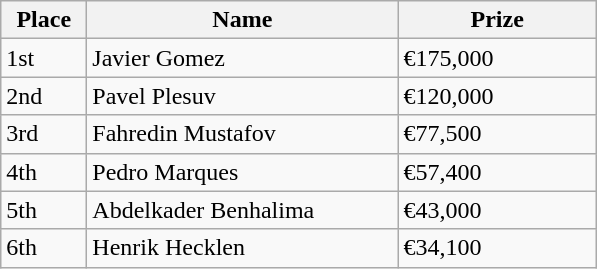<table class="wikitable">
<tr>
<th style="width:50px;">Place</th>
<th style="width:200px;">Name</th>
<th style="width:125px;">Prize</th>
</tr>
<tr>
<td>1st</td>
<td> Javier Gomez</td>
<td>€175,000</td>
</tr>
<tr>
<td>2nd</td>
<td> Pavel Plesuv</td>
<td>€120,000</td>
</tr>
<tr>
<td>3rd</td>
<td> Fahredin Mustafov</td>
<td>€77,500</td>
</tr>
<tr>
<td>4th</td>
<td> Pedro Marques</td>
<td>€57,400</td>
</tr>
<tr>
<td>5th</td>
<td> Abdelkader Benhalima</td>
<td>€43,000</td>
</tr>
<tr>
<td>6th</td>
<td> Henrik Hecklen</td>
<td>€34,100</td>
</tr>
</table>
